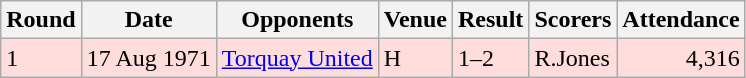<table class="wikitable">
<tr>
<th>Round</th>
<th>Date</th>
<th>Opponents</th>
<th>Venue</th>
<th>Result</th>
<th>Scorers</th>
<th>Attendance</th>
</tr>
<tr bgcolor="#ffdddd">
<td>1</td>
<td>17 Aug 1971</td>
<td><a href='#'>Torquay United</a></td>
<td>H</td>
<td>1–2</td>
<td>R.Jones</td>
<td align="right">4,316</td>
</tr>
</table>
